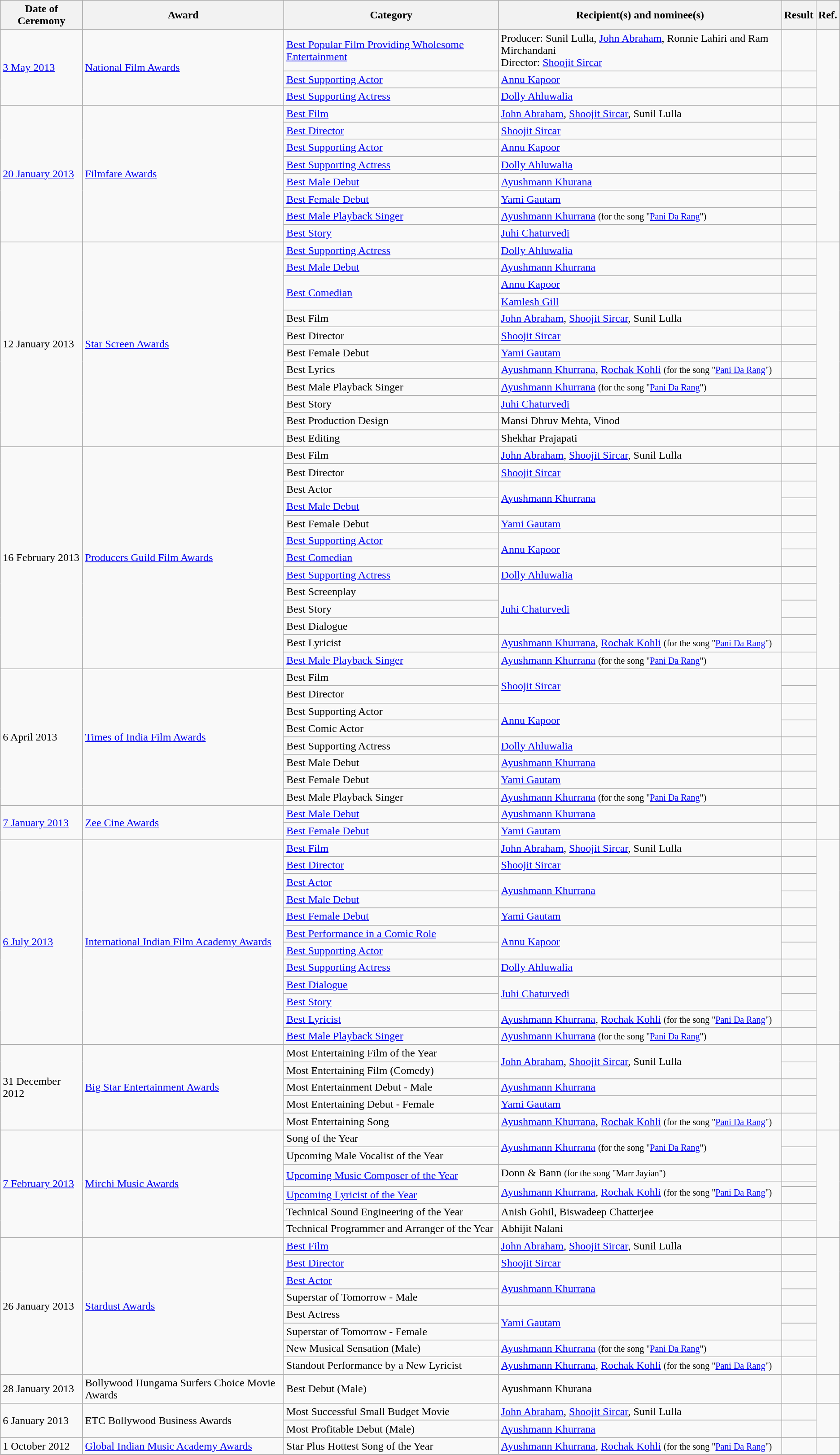<table class="wikitable sortable">
<tr>
<th>Date of Ceremony</th>
<th>Award</th>
<th>Category</th>
<th>Recipient(s) and nominee(s)</th>
<th>Result</th>
<th>Ref.</th>
</tr>
<tr>
<td rowspan="3"><a href='#'>3 May 2013</a></td>
<td rowspan="3"><a href='#'>National Film Awards</a></td>
<td><a href='#'>Best Popular Film Providing Wholesome Entertainment</a></td>
<td>Producer: Sunil Lulla, <a href='#'>John Abraham</a>, Ronnie Lahiri and Ram Mirchandani<br>Director: <a href='#'>Shoojit Sircar</a></td>
<td></td>
<td rowspan="3"></td>
</tr>
<tr>
<td><a href='#'>Best Supporting Actor</a></td>
<td><a href='#'>Annu Kapoor</a></td>
<td></td>
</tr>
<tr>
<td><a href='#'>Best Supporting Actress</a></td>
<td><a href='#'>Dolly Ahluwalia</a></td>
<td></td>
</tr>
<tr>
<td rowspan="8"><a href='#'>20 January 2013</a></td>
<td rowspan="8"><a href='#'>Filmfare Awards</a></td>
<td><a href='#'>Best Film</a></td>
<td><a href='#'>John Abraham</a>, <a href='#'>Shoojit Sircar</a>, Sunil Lulla</td>
<td></td>
<td rowspan="8"></td>
</tr>
<tr>
<td><a href='#'>Best Director</a></td>
<td><a href='#'>Shoojit Sircar</a></td>
<td></td>
</tr>
<tr>
<td><a href='#'>Best Supporting Actor</a></td>
<td><a href='#'>Annu Kapoor</a></td>
<td></td>
</tr>
<tr>
<td><a href='#'>Best Supporting Actress</a></td>
<td><a href='#'>Dolly Ahluwalia</a></td>
<td></td>
</tr>
<tr>
<td><a href='#'>Best Male Debut</a></td>
<td><a href='#'>Ayushmann Khurana</a></td>
<td></td>
</tr>
<tr>
<td><a href='#'>Best Female Debut</a></td>
<td><a href='#'>Yami Gautam</a></td>
<td></td>
</tr>
<tr>
<td><a href='#'>Best Male Playback Singer</a></td>
<td><a href='#'>Ayushmann Khurrana</a> <small>(for the song "<a href='#'>Pani Da Rang</a>")</small></td>
<td></td>
</tr>
<tr>
<td><a href='#'>Best Story</a></td>
<td><a href='#'>Juhi Chaturvedi</a></td>
<td></td>
</tr>
<tr>
<td rowspan="12">12 January 2013</td>
<td rowspan="12"><a href='#'>Star Screen Awards</a></td>
<td><a href='#'>Best Supporting Actress</a></td>
<td><a href='#'>Dolly Ahluwalia</a></td>
<td></td>
<td rowspan="12"><br><br></td>
</tr>
<tr>
<td><a href='#'>Best Male Debut</a></td>
<td><a href='#'>Ayushmann Khurrana</a></td>
<td></td>
</tr>
<tr>
<td rowspan="2"><a href='#'>Best Comedian</a></td>
<td><a href='#'>Annu Kapoor</a></td>
<td></td>
</tr>
<tr>
<td><a href='#'>Kamlesh Gill</a></td>
<td></td>
</tr>
<tr>
<td>Best Film</td>
<td><a href='#'>John Abraham</a>, <a href='#'>Shoojit Sircar</a>, Sunil Lulla</td>
<td></td>
</tr>
<tr>
<td>Best Director</td>
<td><a href='#'>Shoojit Sircar</a></td>
<td></td>
</tr>
<tr>
<td>Best Female Debut</td>
<td><a href='#'>Yami Gautam</a></td>
<td></td>
</tr>
<tr>
<td>Best Lyrics</td>
<td><a href='#'>Ayushmann Khurrana</a>, <a href='#'>Rochak Kohli</a> <small>(for the song "<a href='#'>Pani Da Rang</a>")</small></td>
<td></td>
</tr>
<tr>
<td>Best Male Playback Singer</td>
<td><a href='#'>Ayushmann Khurrana</a> <small>(for the song "<a href='#'>Pani Da Rang</a>")</small></td>
<td></td>
</tr>
<tr>
<td>Best Story</td>
<td><a href='#'>Juhi Chaturvedi</a></td>
<td></td>
</tr>
<tr>
<td>Best Production Design</td>
<td>Mansi Dhruv Mehta, Vinod</td>
<td></td>
</tr>
<tr>
<td>Best Editing</td>
<td>Shekhar Prajapati</td>
<td></td>
</tr>
<tr>
<td rowspan="13">16 February 2013</td>
<td rowspan="13"><a href='#'>Producers Guild Film Awards</a></td>
<td>Best Film</td>
<td><a href='#'>John Abraham</a>, <a href='#'>Shoojit Sircar</a>, Sunil Lulla</td>
<td></td>
<td rowspan="13"></td>
</tr>
<tr>
<td>Best Director</td>
<td><a href='#'>Shoojit Sircar</a></td>
<td></td>
</tr>
<tr>
<td>Best Actor</td>
<td rowspan="2"><a href='#'>Ayushmann Khurrana</a></td>
<td></td>
</tr>
<tr>
<td><a href='#'>Best Male Debut</a></td>
<td></td>
</tr>
<tr>
<td>Best Female Debut</td>
<td><a href='#'>Yami Gautam</a></td>
<td></td>
</tr>
<tr>
<td><a href='#'>Best Supporting Actor</a></td>
<td rowspan="2"><a href='#'>Annu Kapoor</a></td>
<td></td>
</tr>
<tr>
<td><a href='#'>Best Comedian</a></td>
<td></td>
</tr>
<tr>
<td><a href='#'>Best Supporting Actress</a></td>
<td><a href='#'>Dolly Ahluwalia</a></td>
<td></td>
</tr>
<tr>
<td>Best Screenplay</td>
<td rowspan="3"><a href='#'>Juhi Chaturvedi</a></td>
<td></td>
</tr>
<tr>
<td>Best Story</td>
<td></td>
</tr>
<tr>
<td>Best Dialogue</td>
<td></td>
</tr>
<tr>
<td>Best Lyricist</td>
<td><a href='#'>Ayushmann Khurrana</a>, <a href='#'>Rochak Kohli</a> <small>(for the song "<a href='#'>Pani Da Rang</a>")</small></td>
<td></td>
</tr>
<tr>
<td><a href='#'>Best Male Playback Singer</a></td>
<td><a href='#'>Ayushmann Khurrana</a> <small>(for the song "<a href='#'>Pani Da Rang</a>")</small></td>
<td></td>
</tr>
<tr>
<td rowspan="8">6 April 2013</td>
<td rowspan="8"><a href='#'>Times of India Film Awards</a></td>
<td>Best Film</td>
<td rowspan="2"><a href='#'>Shoojit Sircar</a></td>
<td></td>
<td rowspan="8"><br></td>
</tr>
<tr>
<td>Best Director</td>
<td></td>
</tr>
<tr>
<td>Best Supporting Actor</td>
<td rowspan="2"><a href='#'>Annu Kapoor</a></td>
<td></td>
</tr>
<tr>
<td>Best Comic Actor</td>
<td></td>
</tr>
<tr>
<td>Best Supporting Actress</td>
<td><a href='#'>Dolly Ahluwalia</a></td>
<td></td>
</tr>
<tr>
<td>Best Male Debut</td>
<td><a href='#'>Ayushmann Khurrana</a></td>
<td></td>
</tr>
<tr>
<td>Best Female Debut</td>
<td><a href='#'>Yami Gautam</a></td>
<td></td>
</tr>
<tr>
<td>Best Male Playback Singer</td>
<td><a href='#'>Ayushmann Khurrana</a> <small>(for the song "<a href='#'>Pani Da Rang</a>")</small></td>
<td></td>
</tr>
<tr>
<td rowspan="2"><a href='#'>7 January 2013</a></td>
<td rowspan="2"><a href='#'>Zee Cine Awards</a></td>
<td><a href='#'>Best Male Debut</a></td>
<td><a href='#'>Ayushmann Khurrana</a></td>
<td></td>
<td rowspan="2"></td>
</tr>
<tr>
<td><a href='#'>Best Female Debut</a></td>
<td><a href='#'>Yami Gautam</a></td>
<td></td>
</tr>
<tr>
<td rowspan="12"><a href='#'>6 July 2013</a></td>
<td rowspan="12"><a href='#'>International Indian Film Academy Awards</a></td>
<td><a href='#'>Best Film</a></td>
<td><a href='#'>John Abraham</a>, <a href='#'>Shoojit Sircar</a>, Sunil Lulla</td>
<td></td>
<td rowspan="12"><br><br></td>
</tr>
<tr>
<td><a href='#'>Best Director</a></td>
<td><a href='#'>Shoojit Sircar</a></td>
<td></td>
</tr>
<tr>
<td><a href='#'>Best Actor</a></td>
<td rowspan="2"><a href='#'>Ayushmann Khurrana</a></td>
<td></td>
</tr>
<tr>
<td><a href='#'>Best Male Debut</a></td>
<td></td>
</tr>
<tr>
<td><a href='#'>Best Female Debut</a></td>
<td><a href='#'>Yami Gautam</a></td>
<td></td>
</tr>
<tr>
<td><a href='#'>Best Performance in a Comic Role</a></td>
<td rowspan="2"><a href='#'>Annu Kapoor</a></td>
<td></td>
</tr>
<tr>
<td><a href='#'>Best Supporting Actor</a></td>
<td></td>
</tr>
<tr>
<td><a href='#'>Best Supporting Actress</a></td>
<td><a href='#'>Dolly Ahluwalia</a></td>
<td></td>
</tr>
<tr>
<td><a href='#'>Best Dialogue</a></td>
<td rowspan="2"><a href='#'>Juhi Chaturvedi</a></td>
<td></td>
</tr>
<tr>
<td><a href='#'>Best Story</a></td>
<td></td>
</tr>
<tr>
<td><a href='#'>Best Lyricist</a></td>
<td><a href='#'>Ayushmann Khurrana</a>, <a href='#'>Rochak Kohli</a> <small>(for the song "<a href='#'>Pani Da Rang</a>")</small></td>
<td></td>
</tr>
<tr>
<td><a href='#'>Best Male Playback Singer</a></td>
<td><a href='#'>Ayushmann Khurrana</a> <small>(for the song "<a href='#'>Pani Da Rang</a>")</small></td>
<td></td>
</tr>
<tr>
<td rowspan="5">31 December 2012</td>
<td rowspan="5"><a href='#'>Big Star Entertainment Awards</a></td>
<td>Most Entertaining Film of the Year</td>
<td rowspan="2"><a href='#'>John Abraham</a>, <a href='#'>Shoojit Sircar</a>, Sunil Lulla</td>
<td></td>
<td rowspan="5"></td>
</tr>
<tr>
<td>Most Entertaining Film (Comedy)</td>
<td></td>
</tr>
<tr>
<td>Most Entertainment Debut - Male</td>
<td><a href='#'>Ayushmann Khurrana</a></td>
<td></td>
</tr>
<tr>
<td>Most Entertaining Debut - Female</td>
<td><a href='#'>Yami Gautam</a></td>
<td></td>
</tr>
<tr>
<td>Most Entertaining Song</td>
<td><a href='#'>Ayushmann Khurrana</a>, <a href='#'>Rochak Kohli</a> <small>(for the song "<a href='#'>Pani Da Rang</a>")</small></td>
<td></td>
</tr>
<tr>
<td rowspan="7"><a href='#'>7 February 2013</a></td>
<td rowspan="7"><a href='#'>Mirchi Music Awards</a></td>
<td>Song of the Year</td>
<td rowspan="2"><a href='#'>Ayushmann Khurrana</a> <small>(for the song "<a href='#'>Pani Da Rang</a>")</small></td>
<td></td>
<td rowspan="7"></td>
</tr>
<tr>
<td>Upcoming Male Vocalist of the Year</td>
<td></td>
</tr>
<tr>
<td rowspan="2"><a href='#'>Upcoming Music Composer of the Year</a></td>
<td>Donn & Bann <small>(for the song "Marr Jayian")</small></td>
<td></td>
</tr>
<tr>
<td rowspan="2"><a href='#'>Ayushmann Khurrana</a>, <a href='#'>Rochak Kohli</a> <small>(for the song "<a href='#'>Pani Da Rang</a>")</small></td>
<td></td>
</tr>
<tr>
<td><a href='#'>Upcoming Lyricist of the Year</a></td>
<td></td>
</tr>
<tr>
<td>Technical Sound Engineering of the Year</td>
<td>Anish Gohil, Biswadeep Chatterjee</td>
<td></td>
</tr>
<tr>
<td>Technical Programmer and Arranger of the Year</td>
<td>Abhijit Nalani</td>
<td></td>
</tr>
<tr>
<td rowspan="8">26 January 2013</td>
<td rowspan="8"><a href='#'>Stardust Awards</a></td>
<td><a href='#'>Best Film</a></td>
<td><a href='#'>John Abraham</a>, <a href='#'>Shoojit Sircar</a>, Sunil Lulla</td>
<td></td>
<td rowspan="8"></td>
</tr>
<tr>
<td><a href='#'>Best Director</a></td>
<td><a href='#'>Shoojit Sircar</a></td>
<td></td>
</tr>
<tr>
<td><a href='#'>Best Actor</a></td>
<td rowspan="2"><a href='#'>Ayushmann Khurrana</a></td>
<td></td>
</tr>
<tr>
<td>Superstar of Tomorrow - Male</td>
<td></td>
</tr>
<tr>
<td>Best Actress</td>
<td rowspan="2"><a href='#'>Yami Gautam</a></td>
<td></td>
</tr>
<tr>
<td>Superstar of Tomorrow - Female</td>
<td></td>
</tr>
<tr>
<td>New Musical Sensation (Male)</td>
<td><a href='#'>Ayushmann Khurrana</a> <small>(for the song "<a href='#'>Pani Da Rang</a>")</small></td>
<td></td>
</tr>
<tr>
<td>Standout Performance by a New Lyricist</td>
<td><a href='#'>Ayushmann Khurrana</a>, <a href='#'>Rochak Kohli</a> <small>(for the song "<a href='#'>Pani Da Rang</a>")</small></td>
<td></td>
</tr>
<tr>
<td>28 January 2013</td>
<td>Bollywood Hungama Surfers Choice Movie Awards</td>
<td>Best Debut (Male)</td>
<td>Ayushmann Khurana</td>
<td></td>
<td></td>
</tr>
<tr>
<td rowspan="2">6 January 2013</td>
<td rowspan="2">ETC Bollywood Business Awards</td>
<td>Most Successful Small Budget Movie</td>
<td><a href='#'>John Abraham</a>, <a href='#'>Shoojit Sircar</a>, Sunil Lulla</td>
<td></td>
<td rowspan="2"></td>
</tr>
<tr>
<td>Most Profitable Debut (Male)</td>
<td><a href='#'>Ayushmann Khurrana</a></td>
<td></td>
</tr>
<tr>
<td>1 October 2012</td>
<td><a href='#'>Global Indian Music Academy Awards</a></td>
<td>Star Plus Hottest Song of the Year</td>
<td><a href='#'>Ayushmann Khurrana</a>, <a href='#'>Rochak Kohli</a> <small>(for the song "<a href='#'>Pani Da Rang</a>")</small></td>
<td></td>
<td></td>
</tr>
</table>
